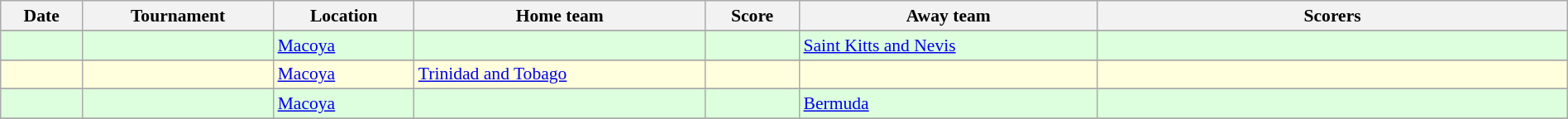<table class="wikitable" width=100% style="font-size: 90%">
<tr>
<th>Date</th>
<th>Tournament</th>
<th>Location</th>
<th>Home team</th>
<th>Score</th>
<th>Away team</th>
<th width=30%>Scorers</th>
</tr>
<tr>
</tr>
<tr bgcolor="#ddffdd">
<td></td>
<td></td>
<td> <a href='#'>Macoya</a></td>
<td></td>
<td></td>
<td> <a href='#'>Saint Kitts and Nevis</a></td>
<td></td>
</tr>
<tr>
</tr>
<tr bgcolor="#ffffdd">
<td></td>
<td></td>
<td> <a href='#'>Macoya</a></td>
<td> <a href='#'>Trinidad and Tobago</a></td>
<td></td>
<td></td>
<td></td>
</tr>
<tr>
</tr>
<tr bgcolor="#ddffdd">
<td></td>
<td></td>
<td> <a href='#'>Macoya</a></td>
<td></td>
<td></td>
<td> <a href='#'>Bermuda</a></td>
<td></td>
</tr>
<tr>
</tr>
</table>
